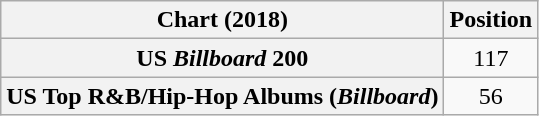<table class="wikitable sortable plainrowheaders" style="text-align:center">
<tr>
<th scope="col">Chart (2018)</th>
<th scope="col">Position</th>
</tr>
<tr>
<th scope="row">US <em>Billboard</em> 200</th>
<td>117</td>
</tr>
<tr>
<th scope="row">US Top R&B/Hip-Hop Albums (<em>Billboard</em>)</th>
<td>56</td>
</tr>
</table>
